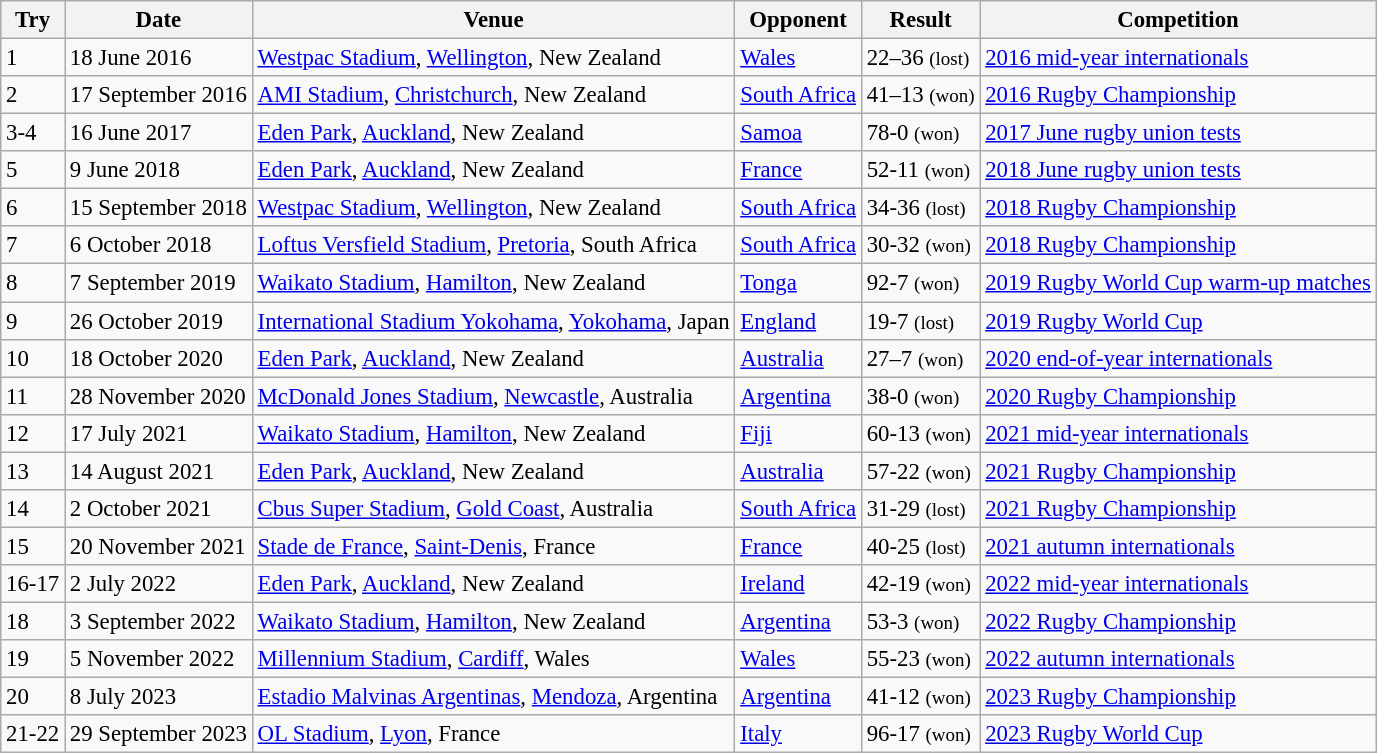<table class="wikitable sortable" style="text-align:left; font-size:95%">
<tr>
<th>Try</th>
<th>Date</th>
<th>Venue</th>
<th>Opponent</th>
<th>Result</th>
<th>Competition</th>
</tr>
<tr>
<td>1</td>
<td>18 June 2016</td>
<td><a href='#'>Westpac Stadium</a>, <a href='#'>Wellington</a>, New Zealand</td>
<td><a href='#'>Wales</a></td>
<td>22–36 <small>(lost)</small></td>
<td><a href='#'>2016 mid-year internationals</a></td>
</tr>
<tr>
<td>2</td>
<td>17 September 2016</td>
<td><a href='#'>AMI Stadium</a>, <a href='#'>Christchurch</a>, New Zealand</td>
<td><a href='#'>South Africa</a></td>
<td>41–13 <small>(won)</small></td>
<td><a href='#'>2016 Rugby Championship</a></td>
</tr>
<tr>
<td>3-4</td>
<td>16 June 2017</td>
<td><a href='#'>Eden Park</a>, <a href='#'>Auckland</a>, New Zealand</td>
<td><a href='#'>Samoa</a></td>
<td>78-0 <small>(won)</small></td>
<td><a href='#'>2017 June rugby union tests</a></td>
</tr>
<tr>
<td>5</td>
<td>9 June 2018</td>
<td><a href='#'>Eden Park</a>, <a href='#'>Auckland</a>, New Zealand</td>
<td><a href='#'>France</a></td>
<td>52-11 <small>(won)</small></td>
<td><a href='#'>2018 June rugby union tests</a></td>
</tr>
<tr>
<td>6</td>
<td>15 September 2018</td>
<td><a href='#'>Westpac Stadium</a>, <a href='#'>Wellington</a>, New Zealand</td>
<td><a href='#'>South Africa</a></td>
<td>34-36 <small>(lost)</small></td>
<td><a href='#'>2018 Rugby Championship</a></td>
</tr>
<tr>
<td>7</td>
<td>6 October 2018</td>
<td><a href='#'>Loftus Versfield Stadium</a>, <a href='#'>Pretoria</a>, South Africa</td>
<td><a href='#'>South Africa</a></td>
<td>30-32 <small>(won)</small></td>
<td><a href='#'>2018 Rugby Championship</a></td>
</tr>
<tr>
<td>8</td>
<td>7 September 2019</td>
<td><a href='#'>Waikato Stadium</a>, <a href='#'>Hamilton</a>, New Zealand</td>
<td><a href='#'>Tonga</a></td>
<td>92-7 <small>(won)</small></td>
<td><a href='#'>2019 Rugby World Cup warm-up matches</a></td>
</tr>
<tr>
<td>9</td>
<td>26 October 2019</td>
<td><a href='#'>International Stadium Yokohama</a>, <a href='#'>Yokohama</a>, Japan</td>
<td><a href='#'>England</a></td>
<td>19-7 <small>(lost)</small></td>
<td><a href='#'>2019 Rugby World Cup</a></td>
</tr>
<tr>
<td>10</td>
<td>18 October 2020</td>
<td><a href='#'>Eden Park</a>, <a href='#'>Auckland</a>, New Zealand</td>
<td><a href='#'>Australia</a></td>
<td>27–7 <small>(won)</small></td>
<td><a href='#'>2020 end-of-year internationals</a></td>
</tr>
<tr>
<td>11</td>
<td>28 November 2020</td>
<td><a href='#'>McDonald Jones Stadium</a>, <a href='#'>Newcastle</a>, Australia</td>
<td><a href='#'>Argentina</a></td>
<td>38-0 <small>(won)</small></td>
<td><a href='#'>2020 Rugby Championship</a></td>
</tr>
<tr>
<td>12</td>
<td>17 July 2021</td>
<td><a href='#'>Waikato Stadium</a>, <a href='#'>Hamilton</a>, New Zealand</td>
<td><a href='#'>Fiji</a></td>
<td>60-13 <small>(won)</small></td>
<td><a href='#'>2021 mid-year internationals</a></td>
</tr>
<tr>
<td>13</td>
<td>14 August 2021</td>
<td><a href='#'>Eden Park</a>, <a href='#'>Auckland</a>, New Zealand</td>
<td><a href='#'>Australia</a></td>
<td>57-22 <small>(won)</small></td>
<td><a href='#'>2021 Rugby Championship</a></td>
</tr>
<tr>
<td>14</td>
<td>2 October 2021</td>
<td><a href='#'>Cbus Super Stadium</a>, <a href='#'>Gold Coast</a>, Australia</td>
<td><a href='#'>South Africa</a></td>
<td>31-29 <small>(lost)</small></td>
<td><a href='#'>2021 Rugby Championship</a></td>
</tr>
<tr>
<td>15</td>
<td>20 November 2021</td>
<td><a href='#'>Stade de France</a>, <a href='#'>Saint-Denis</a>, France</td>
<td><a href='#'>France</a></td>
<td>40-25 <small>(lost)</small></td>
<td><a href='#'>2021 autumn internationals</a></td>
</tr>
<tr>
<td>16-17</td>
<td>2 July 2022</td>
<td><a href='#'>Eden Park</a>, <a href='#'>Auckland</a>, New Zealand</td>
<td><a href='#'>Ireland</a></td>
<td>42-19 <small>(won)</small></td>
<td><a href='#'>2022 mid-year internationals</a></td>
</tr>
<tr>
<td>18</td>
<td>3 September 2022</td>
<td><a href='#'>Waikato Stadium</a>, <a href='#'>Hamilton</a>, New Zealand</td>
<td><a href='#'>Argentina</a></td>
<td>53-3 <small>(won)</small></td>
<td><a href='#'>2022 Rugby Championship</a></td>
</tr>
<tr>
<td>19</td>
<td>5 November 2022</td>
<td><a href='#'>Millennium Stadium</a>, <a href='#'>Cardiff</a>, Wales</td>
<td><a href='#'>Wales</a></td>
<td>55-23 <small>(won)</small></td>
<td><a href='#'>2022 autumn internationals</a></td>
</tr>
<tr>
<td>20</td>
<td>8 July 2023</td>
<td><a href='#'>Estadio Malvinas Argentinas</a>, <a href='#'>Mendoza</a>, Argentina</td>
<td><a href='#'>Argentina</a></td>
<td>41-12 <small>(won)</small></td>
<td><a href='#'>2023 Rugby Championship</a></td>
</tr>
<tr>
<td>21-22</td>
<td>29 September 2023</td>
<td><a href='#'>OL Stadium</a>, <a href='#'>Lyon</a>, France</td>
<td><a href='#'>Italy</a></td>
<td>96-17 <small>(won)</small></td>
<td><a href='#'>2023 Rugby World Cup</a></td>
</tr>
</table>
